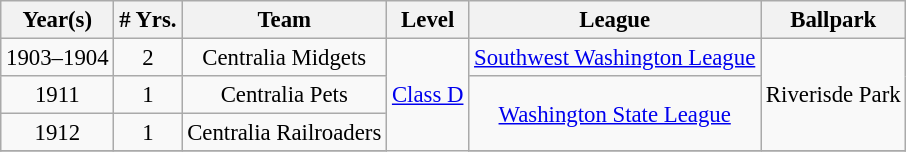<table class="wikitable" style="text-align:center; font-size: 95%;">
<tr>
<th>Year(s)</th>
<th># Yrs.</th>
<th>Team</th>
<th>Level</th>
<th>League</th>
<th>Ballpark</th>
</tr>
<tr>
<td>1903–1904</td>
<td>2</td>
<td>Centralia Midgets</td>
<td rowspan=4><a href='#'>Class D</a></td>
<td><a href='#'>Southwest Washington League</a></td>
<td rowspan=3>Riverisde Park</td>
</tr>
<tr>
<td>1911</td>
<td>1</td>
<td>Centralia Pets</td>
<td rowspan=2><a href='#'>Washington State League</a></td>
</tr>
<tr>
<td>1912</td>
<td>1</td>
<td>Centralia Railroaders</td>
</tr>
<tr>
</tr>
</table>
